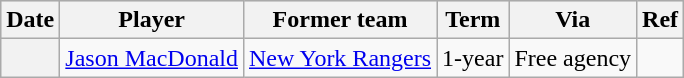<table class="wikitable plainrowheaders">
<tr style="background:#ddd; text-align:center;">
<th>Date</th>
<th>Player</th>
<th>Former team</th>
<th>Term</th>
<th>Via</th>
<th>Ref</th>
</tr>
<tr>
<th scope="row"></th>
<td><a href='#'>Jason MacDonald</a></td>
<td><a href='#'>New York Rangers</a></td>
<td>1-year</td>
<td>Free agency</td>
<td></td>
</tr>
</table>
